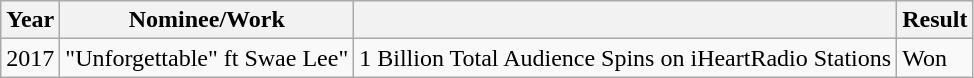<table class="wikitable">
<tr>
<th>Year</th>
<th>Nominee/Work</th>
<th></th>
<th>Result</th>
</tr>
<tr>
<td>2017</td>
<td>"Unforgettable" ft Swae Lee"</td>
<td>1 Billion Total Audience Spins on iHeartRadio Stations</td>
<td>Won</td>
</tr>
</table>
